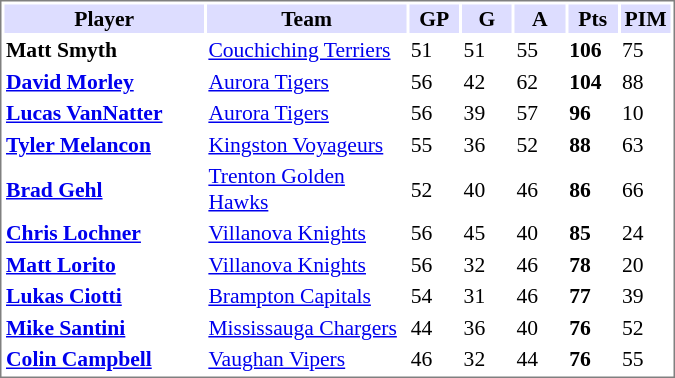<table cellpadding="0">
<tr align="left" style="vertical-align: top">
<td></td>
<td><br><table cellpadding="1" width="450px" style="font-size: 90%; border: 1px solid gray;">
<tr>
<th bgcolor="#DDDDFF" width="30%">Player</th>
<th bgcolor="#DDDDFF" width="30%">Team</th>
<th bgcolor="#DDDDFF" width="7.5%">GP</th>
<th bgcolor="#DDDDFF" width="7.5%">G</th>
<th bgcolor="#DDDDFF" width="7.5%">A</th>
<th bgcolor="#DDDDFF" width="7.5%">Pts</th>
<th bgcolor="#DDDDFF" width="7.5%">PIM</th>
</tr>
<tr>
<td><strong>Matt Smyth</strong></td>
<td><a href='#'>Couchiching Terriers</a></td>
<td>51</td>
<td>51</td>
<td>55</td>
<td><strong>106</strong></td>
<td>75</td>
</tr>
<tr>
<td><strong><a href='#'>David Morley</a></strong></td>
<td><a href='#'>Aurora Tigers</a></td>
<td>56</td>
<td>42</td>
<td>62</td>
<td><strong>104</strong></td>
<td>88</td>
</tr>
<tr>
<td><strong><a href='#'>Lucas VanNatter</a></strong></td>
<td><a href='#'>Aurora Tigers</a></td>
<td>56</td>
<td>39</td>
<td>57</td>
<td><strong>96</strong></td>
<td>10</td>
</tr>
<tr>
<td><strong><a href='#'>Tyler Melancon</a></strong></td>
<td><a href='#'>Kingston Voyageurs</a></td>
<td>55</td>
<td>36</td>
<td>52</td>
<td><strong>88</strong></td>
<td>63</td>
</tr>
<tr>
<td><strong><a href='#'>Brad Gehl</a></strong></td>
<td><a href='#'>Trenton Golden Hawks</a></td>
<td>52</td>
<td>40</td>
<td>46</td>
<td><strong>86</strong></td>
<td>66</td>
</tr>
<tr>
<td><strong><a href='#'>Chris Lochner</a></strong></td>
<td><a href='#'>Villanova Knights</a></td>
<td>56</td>
<td>45</td>
<td>40</td>
<td><strong>85</strong></td>
<td>24</td>
</tr>
<tr>
<td><strong><a href='#'>Matt Lorito</a></strong></td>
<td><a href='#'>Villanova Knights</a></td>
<td>56</td>
<td>32</td>
<td>46</td>
<td><strong>78</strong></td>
<td>20</td>
</tr>
<tr>
<td><strong><a href='#'>Lukas Ciotti</a></strong></td>
<td><a href='#'>Brampton Capitals</a></td>
<td>54</td>
<td>31</td>
<td>46</td>
<td><strong>77</strong></td>
<td>39</td>
</tr>
<tr>
<td><strong><a href='#'>Mike Santini</a></strong></td>
<td><a href='#'>Mississauga Chargers</a></td>
<td>44</td>
<td>36</td>
<td>40</td>
<td><strong>76</strong></td>
<td>52</td>
</tr>
<tr>
<td><strong><a href='#'>Colin Campbell</a></strong></td>
<td><a href='#'>Vaughan Vipers</a></td>
<td>46</td>
<td>32</td>
<td>44</td>
<td><strong>76</strong></td>
<td>55</td>
</tr>
</table>
</td>
</tr>
</table>
